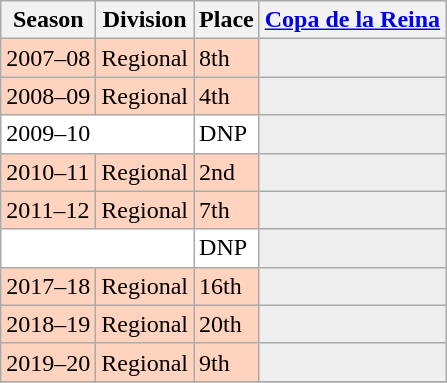<table class="wikitable">
<tr style="background:#f0f6fa;">
<th>Season</th>
<th>Division</th>
<th>Place</th>
<th><a href='#'>Copa de la Reina</a></th>
</tr>
<tr>
<td style="background:#FFD3BD;">2007–08</td>
<td style="background:#FFD3BD;">Regional</td>
<td style="background:#FFD3BD;">8th</td>
<th style="background:#efefef;"></th>
</tr>
<tr>
<td style="background:#FFD3BD;">2008–09</td>
<td style="background:#FFD3BD;">Regional</td>
<td style="background:#FFD3BD;">4th</td>
<th style="background:#efefef;"></th>
</tr>
<tr>
<td style="background:#FFFFFF;" colspan=2>2009–10</td>
<td style="background:#FFFFFF;">DNP</td>
<th style="background:#efefef;"></th>
</tr>
<tr>
<td style="background:#FFD3BD;">2010–11</td>
<td style="background:#FFD3BD;">Regional</td>
<td style="background:#FFD3BD;">2nd</td>
<th style="background:#efefef;"></th>
</tr>
<tr>
<td style="background:#FFD3BD;">2011–12</td>
<td style="background:#FFD3BD;">Regional</td>
<td style="background:#FFD3BD;">7th</td>
<th style="background:#efefef;"></th>
</tr>
<tr>
<td style="background:#FFFFFF;" colspan=2></td>
<td style="background:#FFFFFF;">DNP</td>
<th style="background:#efefef;"></th>
</tr>
<tr>
<td style="background:#FFD3BD;">2017–18</td>
<td style="background:#FFD3BD;">Regional</td>
<td style="background:#FFD3BD;">16th</td>
<th style="background:#efefef;"></th>
</tr>
<tr>
<td style="background:#FFD3BD;">2018–19</td>
<td style="background:#FFD3BD;">Regional</td>
<td style="background:#FFD3BD;">20th</td>
<th style="background:#efefef;"></th>
</tr>
<tr>
<td style="background:#FFD3BD;">2019–20</td>
<td style="background:#FFD3BD;">Regional</td>
<td style="background:#FFD3BD;">9th</td>
<th style="background:#efefef;"></th>
</tr>
<tr>
</tr>
</table>
